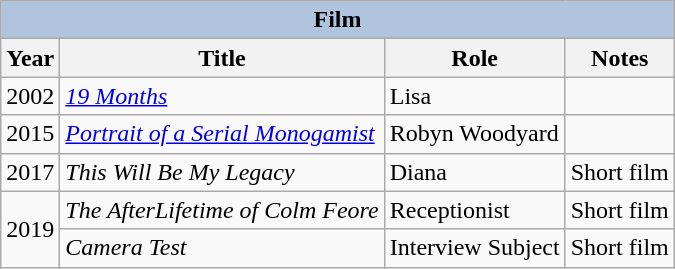<table class="wikitable sortable">
<tr>
<th colspan=4 style="background:#B0C4DE;">Film</th>
</tr>
<tr>
<th>Year</th>
<th>Title</th>
<th>Role</th>
<th class="unsortable">Notes</th>
</tr>
<tr>
<td>2002</td>
<td><em><a href='#'>19 Months</a></em></td>
<td>Lisa</td>
</tr>
<tr>
<td>2015</td>
<td><em><a href='#'>Portrait of a Serial Monogamist</a></em></td>
<td>Robyn Woodyard</td>
<td></td>
</tr>
<tr>
<td>2017</td>
<td><em>This Will Be My Legacy</em></td>
<td>Diana</td>
<td>Short film</td>
</tr>
<tr>
<td rowspan=2>2019</td>
<td data-sort-value="AfterLifetime of Colm Feore, The"><em>The AfterLifetime of Colm Feore</em></td>
<td>Receptionist</td>
<td>Short film</td>
</tr>
<tr>
<td><em>Camera Test</em></td>
<td>Interview Subject</td>
<td>Short film</td>
</tr>
</table>
